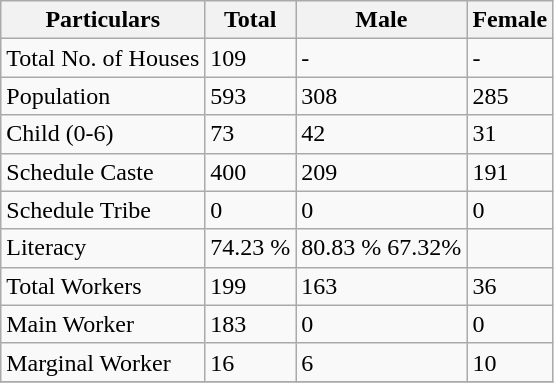<table class="wikitable sortable">
<tr>
<th>Particulars</th>
<th>Total</th>
<th>Male</th>
<th>Female</th>
</tr>
<tr>
<td>Total No. of Houses</td>
<td>109</td>
<td>-</td>
<td>-</td>
</tr>
<tr>
<td>Population</td>
<td>593</td>
<td>308</td>
<td>285</td>
</tr>
<tr>
<td>Child (0-6)</td>
<td>73</td>
<td>42</td>
<td>31</td>
</tr>
<tr>
<td>Schedule Caste</td>
<td>400</td>
<td>209</td>
<td>191</td>
</tr>
<tr>
<td>Schedule Tribe</td>
<td>0</td>
<td>0</td>
<td>0</td>
</tr>
<tr>
<td>Literacy</td>
<td>74.23 %</td>
<td>80.83 %  67.32%</td>
</tr>
<tr>
<td>Total Workers</td>
<td>199</td>
<td>163</td>
<td>36</td>
</tr>
<tr>
<td>Main Worker</td>
<td>183</td>
<td>0</td>
<td>0</td>
</tr>
<tr>
<td>Marginal Worker</td>
<td>16</td>
<td>6</td>
<td>10</td>
</tr>
<tr>
</tr>
</table>
